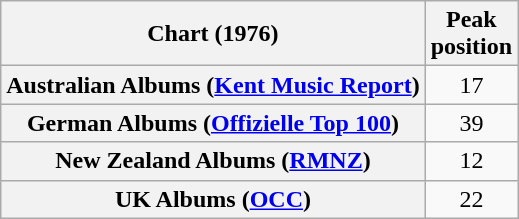<table class="wikitable sortable plainrowheaders" style="text-align:center">
<tr>
<th scope="col">Chart (1976)</th>
<th scope="col">Peak<br> position</th>
</tr>
<tr>
<th scope="row">Australian Albums (<a href='#'>Kent Music Report</a>)</th>
<td>17</td>
</tr>
<tr>
<th scope="row">German Albums (<a href='#'>Offizielle Top 100</a>)</th>
<td>39</td>
</tr>
<tr>
<th scope="row">New Zealand Albums (<a href='#'>RMNZ</a>)</th>
<td>12</td>
</tr>
<tr>
<th scope="row">UK Albums (<a href='#'>OCC</a>)</th>
<td>22</td>
</tr>
</table>
